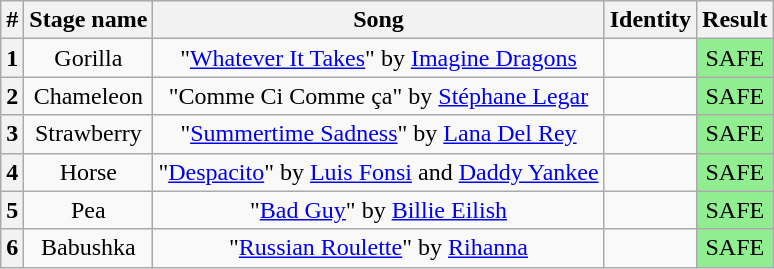<table class="wikitable plainrowheaders" style="text-align: center;">
<tr>
<th>#</th>
<th>Stage name</th>
<th>Song</th>
<th>Identity</th>
<th>Result</th>
</tr>
<tr>
<th>1</th>
<td>Gorilla</td>
<td>"<a href='#'>Whatever It Takes</a>" by <a href='#'>Imagine Dragons</a></td>
<td></td>
<td bgcolor="lightgreen">SAFE</td>
</tr>
<tr>
<th>2</th>
<td>Chameleon</td>
<td>"Comme Ci Comme ça" by <a href='#'>Stéphane Legar</a></td>
<td></td>
<td bgcolor="lightgreen">SAFE</td>
</tr>
<tr>
<th>3</th>
<td>Strawberry</td>
<td>"<a href='#'>Summertime Sadness</a>" by <a href='#'>Lana Del Rey</a></td>
<td></td>
<td bgcolor="lightgreen">SAFE</td>
</tr>
<tr>
<th>4</th>
<td>Horse</td>
<td>"<a href='#'>Despacito</a>" by <a href='#'>Luis Fonsi</a> and <a href='#'>Daddy Yankee</a></td>
<td></td>
<td bgcolor="lightgreen">SAFE</td>
</tr>
<tr>
<th>5</th>
<td>Pea</td>
<td>"<a href='#'>Bad Guy</a>" by <a href='#'>Billie Eilish</a></td>
<td></td>
<td bgcolor=lightgreen>SAFE</td>
</tr>
<tr>
<th>6</th>
<td>Babushka</td>
<td>"<a href='#'>Russian Roulette</a>" by <a href='#'>Rihanna</a></td>
<td></td>
<td bgcolor=lightgreen>SAFE</td>
</tr>
</table>
